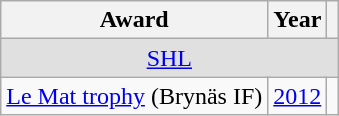<table class="wikitable">
<tr>
<th>Award</th>
<th>Year</th>
<th></th>
</tr>
<tr ALIGN="center" bgcolor="#e0e0e0">
<td colspan="3"><a href='#'>SHL</a></td>
</tr>
<tr>
<td><a href='#'>Le Mat trophy</a> (Brynäs IF)</td>
<td><a href='#'>2012</a></td>
<td></td>
</tr>
</table>
